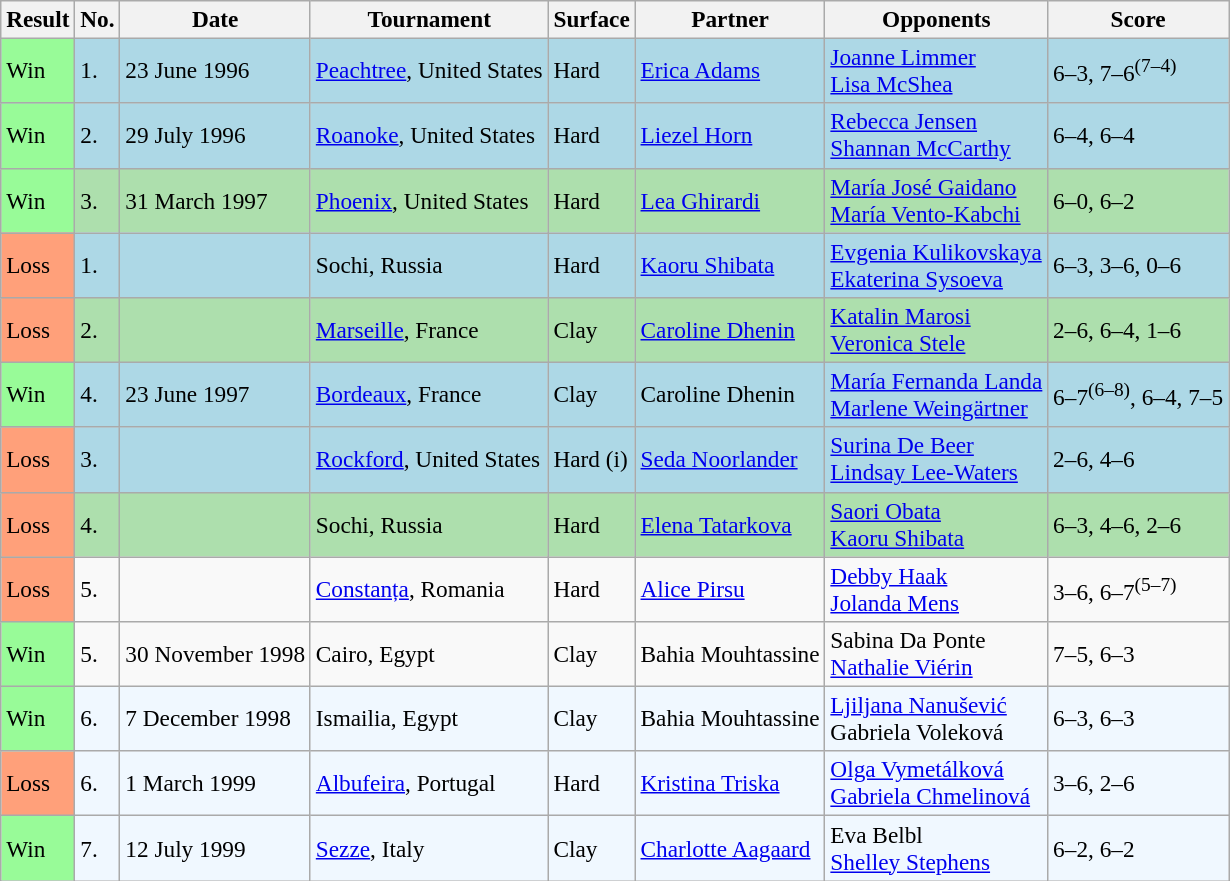<table class="sortable wikitable" style="font-size:97%;">
<tr>
<th>Result</th>
<th>No.</th>
<th>Date</th>
<th>Tournament</th>
<th>Surface</th>
<th>Partner</th>
<th>Opponents</th>
<th class="unsortable">Score</th>
</tr>
<tr style="background:lightblue;">
<td style="background:#98fb98;">Win</td>
<td>1.</td>
<td>23 June 1996</td>
<td><a href='#'>Peachtree</a>, United States</td>
<td>Hard</td>
<td> <a href='#'>Erica Adams</a></td>
<td> <a href='#'>Joanne Limmer</a> <br>  <a href='#'>Lisa McShea</a></td>
<td>6–3, 7–6<sup>(7–4)</sup></td>
</tr>
<tr style="background:lightblue;">
<td style="background:#98fb98;">Win</td>
<td>2.</td>
<td>29 July 1996</td>
<td><a href='#'>Roanoke</a>, United States</td>
<td>Hard</td>
<td> <a href='#'>Liezel Horn</a></td>
<td> <a href='#'>Rebecca Jensen</a> <br>  <a href='#'>Shannan McCarthy</a></td>
<td>6–4, 6–4</td>
</tr>
<tr style="background:#addfad;">
<td style="background:#98fb98;">Win</td>
<td>3.</td>
<td>31 March 1997</td>
<td><a href='#'>Phoenix</a>, United States</td>
<td>Hard</td>
<td> <a href='#'>Lea Ghirardi</a></td>
<td> <a href='#'>María José Gaidano</a> <br>  <a href='#'>María Vento-Kabchi</a></td>
<td>6–0, 6–2</td>
</tr>
<tr style="background:lightblue;">
<td style="background:#ffa07a;">Loss</td>
<td>1.</td>
<td></td>
<td>Sochi, Russia</td>
<td>Hard</td>
<td> <a href='#'>Kaoru Shibata</a></td>
<td> <a href='#'>Evgenia Kulikovskaya</a> <br>  <a href='#'>Ekaterina Sysoeva</a></td>
<td>6–3, 3–6, 0–6</td>
</tr>
<tr style="background:#addfad;">
<td style="background:#ffa07a;">Loss</td>
<td>2.</td>
<td></td>
<td><a href='#'>Marseille</a>, France</td>
<td>Clay</td>
<td> <a href='#'>Caroline Dhenin</a></td>
<td> <a href='#'>Katalin Marosi</a> <br>  <a href='#'>Veronica Stele</a></td>
<td>2–6, 6–4, 1–6</td>
</tr>
<tr style="background:lightblue;">
<td style="background:#98fb98;">Win</td>
<td>4.</td>
<td>23 June 1997</td>
<td><a href='#'>Bordeaux</a>, France</td>
<td>Clay</td>
<td> Caroline Dhenin</td>
<td> <a href='#'>María Fernanda Landa</a> <br>  <a href='#'>Marlene Weingärtner</a></td>
<td>6–7<sup>(6–8)</sup>, 6–4, 7–5</td>
</tr>
<tr style="background:lightblue;">
<td style="background:#ffa07a;">Loss</td>
<td>3.</td>
<td></td>
<td><a href='#'>Rockford</a>, United States</td>
<td>Hard (i)</td>
<td> <a href='#'>Seda Noorlander</a></td>
<td> <a href='#'>Surina De Beer</a> <br>  <a href='#'>Lindsay Lee-Waters</a></td>
<td>2–6, 4–6</td>
</tr>
<tr style="background:#addfad;">
<td style="background:#ffa07a;">Loss</td>
<td>4.</td>
<td></td>
<td>Sochi, Russia</td>
<td>Hard</td>
<td> <a href='#'>Elena Tatarkova</a></td>
<td> <a href='#'>Saori Obata</a> <br>  <a href='#'>Kaoru Shibata</a></td>
<td>6–3, 4–6, 2–6</td>
</tr>
<tr>
<td style="background:#ffa07a;">Loss</td>
<td>5.</td>
<td></td>
<td><a href='#'>Constanța</a>, Romania</td>
<td>Hard</td>
<td> <a href='#'>Alice Pirsu</a></td>
<td> <a href='#'>Debby Haak</a> <br>  <a href='#'>Jolanda Mens</a></td>
<td>3–6, 6–7<sup>(5–7)</sup></td>
</tr>
<tr>
<td style="background:#98fb98;">Win</td>
<td>5.</td>
<td>30 November 1998</td>
<td>Cairo, Egypt</td>
<td>Clay</td>
<td> Bahia Mouhtassine</td>
<td> Sabina Da Ponte <br>  <a href='#'>Nathalie Viérin</a></td>
<td>7–5, 6–3</td>
</tr>
<tr style="background:#f0f8ff;">
<td style="background:#98fb98;">Win</td>
<td>6.</td>
<td>7 December 1998</td>
<td>Ismailia, Egypt</td>
<td>Clay</td>
<td> Bahia Mouhtassine</td>
<td> <a href='#'>Ljiljana Nanušević</a> <br>  Gabriela Voleková</td>
<td>6–3, 6–3</td>
</tr>
<tr style="background:#f0f8ff;">
<td style="background:#ffa07a;">Loss</td>
<td>6.</td>
<td>1 March 1999</td>
<td><a href='#'>Albufeira</a>, Portugal</td>
<td>Hard</td>
<td> <a href='#'>Kristina Triska</a></td>
<td> <a href='#'>Olga Vymetálková</a> <br>  <a href='#'>Gabriela Chmelinová</a></td>
<td>3–6, 2–6</td>
</tr>
<tr style="background:#f0f8ff;">
<td style="background:#98fb98;">Win</td>
<td>7.</td>
<td>12 July 1999</td>
<td><a href='#'>Sezze</a>, Italy</td>
<td>Clay</td>
<td> <a href='#'>Charlotte Aagaard</a></td>
<td> Eva Belbl <br>  <a href='#'>Shelley Stephens</a></td>
<td>6–2, 6–2</td>
</tr>
</table>
